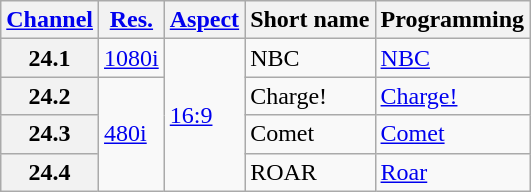<table class="wikitable">
<tr>
<th scope="col"><a href='#'>Channel</a></th>
<th scope="col"><a href='#'>Res.</a></th>
<th scope="col"><a href='#'>Aspect</a></th>
<th scope="col">Short name</th>
<th scope="col">Programming</th>
</tr>
<tr>
<th scope="row">24.1</th>
<td><a href='#'>1080i</a></td>
<td rowspan="4"><a href='#'>16:9</a></td>
<td>NBC</td>
<td><a href='#'>NBC</a></td>
</tr>
<tr>
<th scope="row">24.2</th>
<td rowspan="3"><a href='#'>480i</a></td>
<td>Charge!</td>
<td><a href='#'>Charge!</a></td>
</tr>
<tr>
<th scope="row">24.3</th>
<td>Comet</td>
<td><a href='#'>Comet</a></td>
</tr>
<tr>
<th scope="row">24.4</th>
<td>ROAR</td>
<td><a href='#'>Roar</a></td>
</tr>
</table>
